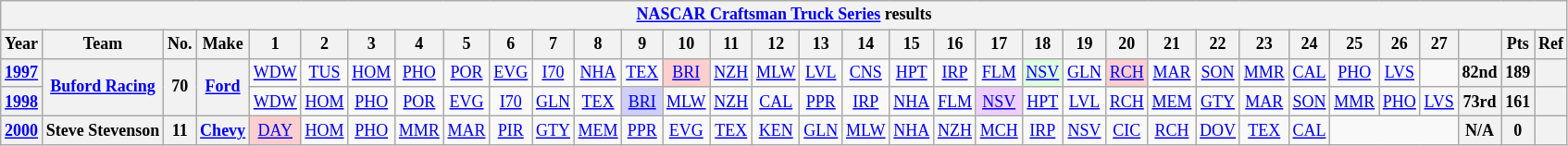<table class="wikitable" style="text-align:center; font-size:75%">
<tr>
<th colspan=34><a href='#'>NASCAR Craftsman Truck Series</a> results</th>
</tr>
<tr>
<th>Year</th>
<th>Team</th>
<th>No.</th>
<th>Make</th>
<th>1</th>
<th>2</th>
<th>3</th>
<th>4</th>
<th>5</th>
<th>6</th>
<th>7</th>
<th>8</th>
<th>9</th>
<th>10</th>
<th>11</th>
<th>12</th>
<th>13</th>
<th>14</th>
<th>15</th>
<th>16</th>
<th>17</th>
<th>18</th>
<th>19</th>
<th>20</th>
<th>21</th>
<th>22</th>
<th>23</th>
<th>24</th>
<th>25</th>
<th>26</th>
<th>27</th>
<th></th>
<th>Pts</th>
<th>Ref</th>
</tr>
<tr>
<th><a href='#'>1997</a></th>
<th rowspan=2><a href='#'>Buford Racing</a></th>
<th rowspan=2>70</th>
<th rowspan=2><a href='#'>Ford</a></th>
<td><a href='#'>WDW</a></td>
<td><a href='#'>TUS</a></td>
<td><a href='#'>HOM</a></td>
<td><a href='#'>PHO</a></td>
<td><a href='#'>POR</a></td>
<td><a href='#'>EVG</a></td>
<td><a href='#'>I70</a></td>
<td><a href='#'>NHA</a></td>
<td><a href='#'>TEX</a></td>
<td style="background:#FFCFCF;"><a href='#'>BRI</a><br></td>
<td><a href='#'>NZH</a></td>
<td><a href='#'>MLW</a></td>
<td><a href='#'>LVL</a></td>
<td><a href='#'>CNS</a></td>
<td><a href='#'>HPT</a></td>
<td><a href='#'>IRP</a></td>
<td><a href='#'>FLM</a></td>
<td style="background:#DFFFDF;"><a href='#'>NSV</a><br></td>
<td><a href='#'>GLN</a></td>
<td style="background:#FFCFCF;"><a href='#'>RCH</a><br></td>
<td><a href='#'>MAR</a></td>
<td><a href='#'>SON</a></td>
<td><a href='#'>MMR</a></td>
<td><a href='#'>CAL</a></td>
<td><a href='#'>PHO</a></td>
<td><a href='#'>LVS</a></td>
<td></td>
<th>82nd</th>
<th>189</th>
<th></th>
</tr>
<tr>
<th><a href='#'>1998</a></th>
<td><a href='#'>WDW</a></td>
<td><a href='#'>HOM</a></td>
<td><a href='#'>PHO</a></td>
<td><a href='#'>POR</a></td>
<td><a href='#'>EVG</a></td>
<td><a href='#'>I70</a></td>
<td><a href='#'>GLN</a></td>
<td><a href='#'>TEX</a></td>
<td style="background:#CFCFFF;"><a href='#'>BRI</a><br></td>
<td><a href='#'>MLW</a></td>
<td><a href='#'>NZH</a></td>
<td><a href='#'>CAL</a></td>
<td><a href='#'>PPR</a></td>
<td><a href='#'>IRP</a></td>
<td><a href='#'>NHA</a></td>
<td><a href='#'>FLM</a></td>
<td style="background:#EFCFFF;"><a href='#'>NSV</a><br></td>
<td><a href='#'>HPT</a></td>
<td><a href='#'>LVL</a></td>
<td><a href='#'>RCH</a></td>
<td><a href='#'>MEM</a></td>
<td><a href='#'>GTY</a></td>
<td><a href='#'>MAR</a></td>
<td><a href='#'>SON</a></td>
<td><a href='#'>MMR</a></td>
<td><a href='#'>PHO</a></td>
<td><a href='#'>LVS</a></td>
<th>73rd</th>
<th>161</th>
<th></th>
</tr>
<tr>
<th><a href='#'>2000</a></th>
<th>Steve Stevenson</th>
<th>11</th>
<th><a href='#'>Chevy</a></th>
<td style="background:#FFCFCF;"><a href='#'>DAY</a><br></td>
<td><a href='#'>HOM</a></td>
<td><a href='#'>PHO</a></td>
<td><a href='#'>MMR</a></td>
<td><a href='#'>MAR</a></td>
<td><a href='#'>PIR</a></td>
<td><a href='#'>GTY</a></td>
<td><a href='#'>MEM</a></td>
<td><a href='#'>PPR</a></td>
<td><a href='#'>EVG</a></td>
<td><a href='#'>TEX</a></td>
<td><a href='#'>KEN</a></td>
<td><a href='#'>GLN</a></td>
<td><a href='#'>MLW</a></td>
<td><a href='#'>NHA</a></td>
<td><a href='#'>NZH</a></td>
<td><a href='#'>MCH</a></td>
<td><a href='#'>IRP</a></td>
<td><a href='#'>NSV</a></td>
<td><a href='#'>CIC</a></td>
<td><a href='#'>RCH</a></td>
<td><a href='#'>DOV</a></td>
<td><a href='#'>TEX</a></td>
<td><a href='#'>CAL</a></td>
<td colspan=3></td>
<th>N/A</th>
<th>0</th>
<th></th>
</tr>
</table>
